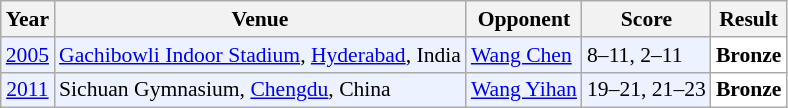<table class="sortable wikitable" style="font-size: 90%;">
<tr>
<th>Year</th>
<th>Venue</th>
<th>Opponent</th>
<th>Score</th>
<th>Result</th>
</tr>
<tr style="background:#ECF2FF">
<td align="center"><a href='#'>2005</a></td>
<td align="left"><a href='#'>Gachibowli Indoor Stadium</a>, <a href='#'>Hyderabad</a>, India</td>
<td align="left"> <a href='#'>Wang Chen</a></td>
<td align="left">8–11, 2–11</td>
<td style="text-align:left; background:white"> <strong>Bronze</strong></td>
</tr>
<tr style="background:#ECF2FF">
<td align="center"><a href='#'>2011</a></td>
<td align="left">Sichuan Gymnasium, <a href='#'>Chengdu</a>, China</td>
<td align="left"> <a href='#'>Wang Yihan</a></td>
<td align="left">19–21, 21–23</td>
<td style="text-align:left; background:white"> <strong>Bronze</strong></td>
</tr>
</table>
